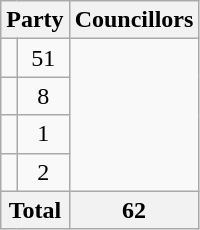<table class="wikitable">
<tr>
<th colspan=2>Party</th>
<th>Councillors</th>
</tr>
<tr>
<td></td>
<td align=center>51</td>
</tr>
<tr>
<td></td>
<td align=center>8</td>
</tr>
<tr>
<td></td>
<td align=center>1</td>
</tr>
<tr>
<td></td>
<td align=center>2</td>
</tr>
<tr>
<th colspan=2>Total</th>
<th>62</th>
</tr>
</table>
